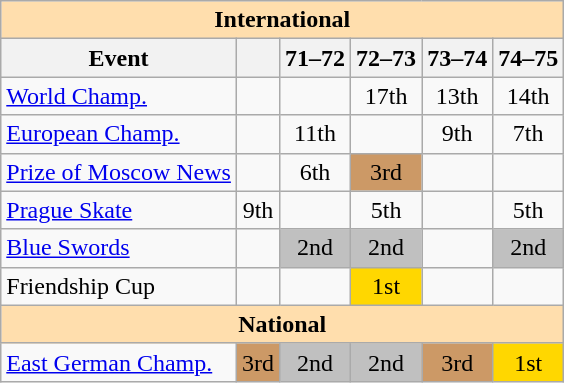<table class="wikitable" style="text-align:center">
<tr>
<th style="background-color: #ffdead; " colspan=6 align=center>International</th>
</tr>
<tr>
<th>Event</th>
<th></th>
<th>71–72</th>
<th>72–73</th>
<th>73–74</th>
<th>74–75</th>
</tr>
<tr>
<td align=left><a href='#'>World Champ.</a></td>
<td></td>
<td></td>
<td>17th</td>
<td>13th</td>
<td>14th</td>
</tr>
<tr>
<td align=left><a href='#'>European Champ.</a></td>
<td></td>
<td>11th</td>
<td></td>
<td>9th</td>
<td>7th</td>
</tr>
<tr>
<td align=left><a href='#'>Prize of Moscow News</a></td>
<td></td>
<td>6th</td>
<td bgcolor=cc9966>3rd</td>
<td></td>
<td></td>
</tr>
<tr>
<td align=left><a href='#'>Prague Skate</a></td>
<td>9th</td>
<td></td>
<td>5th</td>
<td></td>
<td>5th</td>
</tr>
<tr>
<td align=left><a href='#'>Blue Swords</a></td>
<td></td>
<td bgcolor=silver>2nd</td>
<td bgcolor=silver>2nd</td>
<td></td>
<td bgcolor=silver>2nd</td>
</tr>
<tr>
<td align=left>Friendship Cup</td>
<td></td>
<td></td>
<td bgcolor=gold>1st</td>
<td></td>
<td></td>
</tr>
<tr>
<th style="background-color: #ffdead; " colspan=6 align=center>National</th>
</tr>
<tr>
<td align=left><a href='#'>East German Champ.</a></td>
<td bgcolor=cc9966>3rd</td>
<td bgcolor=silver>2nd</td>
<td bgcolor=silver>2nd</td>
<td bgcolor=cc9966>3rd</td>
<td bgcolor=gold>1st</td>
</tr>
</table>
